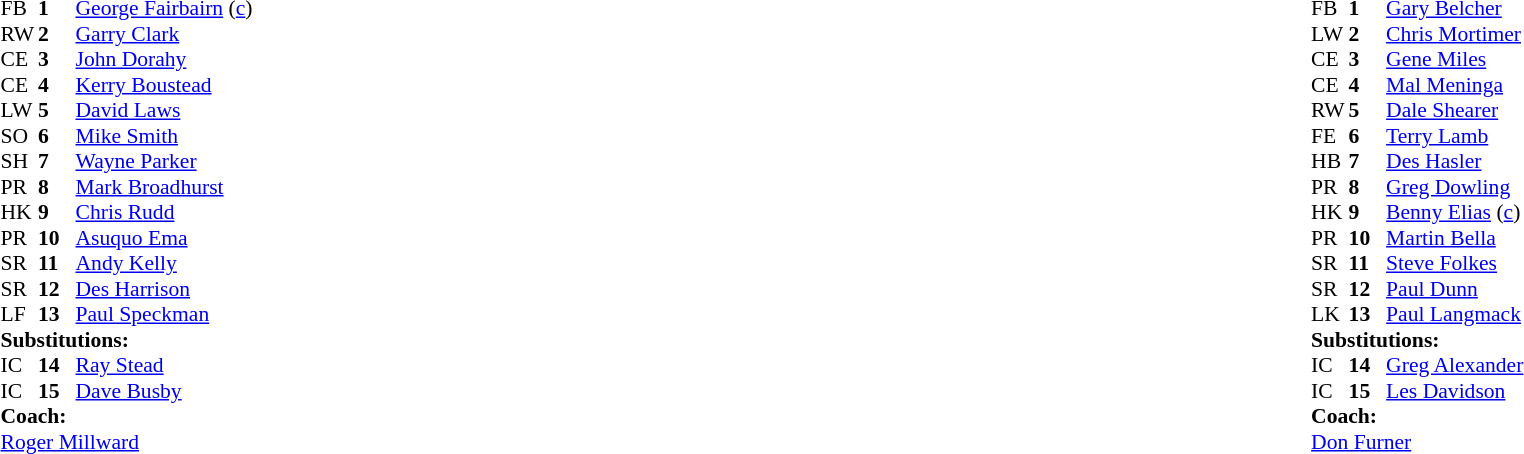<table width="100%">
<tr>
<td valign="top" width="50%"><br><table style="font-size: 90%" cellspacing="0" cellpadding="0">
<tr>
<th width="25"></th>
<th width="25"></th>
</tr>
<tr>
<td>FB</td>
<td><strong>1</strong></td>
<td><a href='#'>George Fairbairn</a> (<a href='#'>c</a>)</td>
</tr>
<tr>
<td>RW</td>
<td><strong>2</strong></td>
<td><a href='#'>Garry Clark</a></td>
</tr>
<tr>
<td>CE</td>
<td><strong>3</strong></td>
<td><a href='#'>John Dorahy</a></td>
</tr>
<tr>
<td>CE</td>
<td><strong>4</strong></td>
<td><a href='#'>Kerry Boustead</a></td>
</tr>
<tr>
<td>LW</td>
<td><strong>5</strong></td>
<td><a href='#'>David Laws</a></td>
</tr>
<tr>
<td>SO</td>
<td><strong>6</strong></td>
<td><a href='#'>Mike Smith</a></td>
</tr>
<tr>
<td>SH</td>
<td><strong>7</strong></td>
<td><a href='#'>Wayne Parker</a></td>
</tr>
<tr>
<td>PR</td>
<td><strong>8</strong></td>
<td><a href='#'>Mark Broadhurst</a></td>
</tr>
<tr>
<td>HK</td>
<td><strong>9</strong></td>
<td><a href='#'>Chris Rudd</a></td>
</tr>
<tr>
<td>PR</td>
<td><strong>10</strong></td>
<td><a href='#'>Asuquo Ema</a></td>
</tr>
<tr>
<td>SR</td>
<td><strong>11</strong></td>
<td><a href='#'>Andy Kelly</a></td>
</tr>
<tr>
<td>SR</td>
<td><strong>12</strong></td>
<td><a href='#'>Des Harrison</a></td>
</tr>
<tr>
<td>LF</td>
<td><strong>13</strong></td>
<td><a href='#'>Paul Speckman</a></td>
</tr>
<tr>
<td colspan=3><strong>Substitutions:</strong></td>
</tr>
<tr>
<td>IC</td>
<td><strong>14</strong></td>
<td><a href='#'>Ray Stead</a></td>
</tr>
<tr>
<td>IC</td>
<td><strong>15</strong></td>
<td><a href='#'>Dave Busby</a></td>
</tr>
<tr>
<td colspan=3><strong>Coach:</strong></td>
</tr>
<tr>
<td colspan="4"> <a href='#'>Roger Millward</a></td>
</tr>
</table>
</td>
<td valign="top" width="50%"><br><table style="font-size: 90%" cellspacing="0" cellpadding="0" align="center">
<tr>
<th width="25"></th>
<th width="25"></th>
</tr>
<tr>
<td>FB</td>
<td><strong>1</strong></td>
<td><a href='#'>Gary Belcher</a></td>
</tr>
<tr>
<td>LW</td>
<td><strong>2</strong></td>
<td><a href='#'>Chris Mortimer</a></td>
</tr>
<tr>
<td>CE</td>
<td><strong>3</strong></td>
<td><a href='#'>Gene Miles</a></td>
</tr>
<tr>
<td>CE</td>
<td><strong>4</strong></td>
<td><a href='#'>Mal Meninga</a></td>
</tr>
<tr>
<td>RW</td>
<td><strong>5</strong></td>
<td><a href='#'>Dale Shearer</a></td>
</tr>
<tr>
<td>FE</td>
<td><strong>6</strong></td>
<td><a href='#'>Terry Lamb</a></td>
</tr>
<tr>
<td>HB</td>
<td><strong>7</strong></td>
<td><a href='#'>Des Hasler</a></td>
</tr>
<tr>
<td>PR</td>
<td><strong>8</strong></td>
<td><a href='#'>Greg Dowling</a></td>
</tr>
<tr>
<td>HK</td>
<td><strong>9</strong></td>
<td><a href='#'>Benny Elias</a> (<a href='#'>c</a>)</td>
</tr>
<tr>
<td>PR</td>
<td><strong>10</strong></td>
<td><a href='#'>Martin Bella</a></td>
</tr>
<tr>
<td>SR</td>
<td><strong>11</strong></td>
<td><a href='#'>Steve Folkes</a></td>
</tr>
<tr>
<td>SR</td>
<td><strong>12</strong></td>
<td><a href='#'>Paul Dunn</a></td>
</tr>
<tr>
<td>LK</td>
<td><strong>13</strong></td>
<td><a href='#'>Paul Langmack</a></td>
</tr>
<tr>
<td colspan=3><strong>Substitutions:</strong></td>
</tr>
<tr>
<td>IC</td>
<td><strong>14</strong></td>
<td><a href='#'>Greg Alexander</a></td>
</tr>
<tr>
<td>IC</td>
<td><strong>15</strong></td>
<td><a href='#'>Les Davidson</a></td>
</tr>
<tr>
<td colspan=3><strong>Coach:</strong></td>
</tr>
<tr>
<td colspan="4"> <a href='#'>Don Furner</a></td>
</tr>
</table>
</td>
</tr>
</table>
